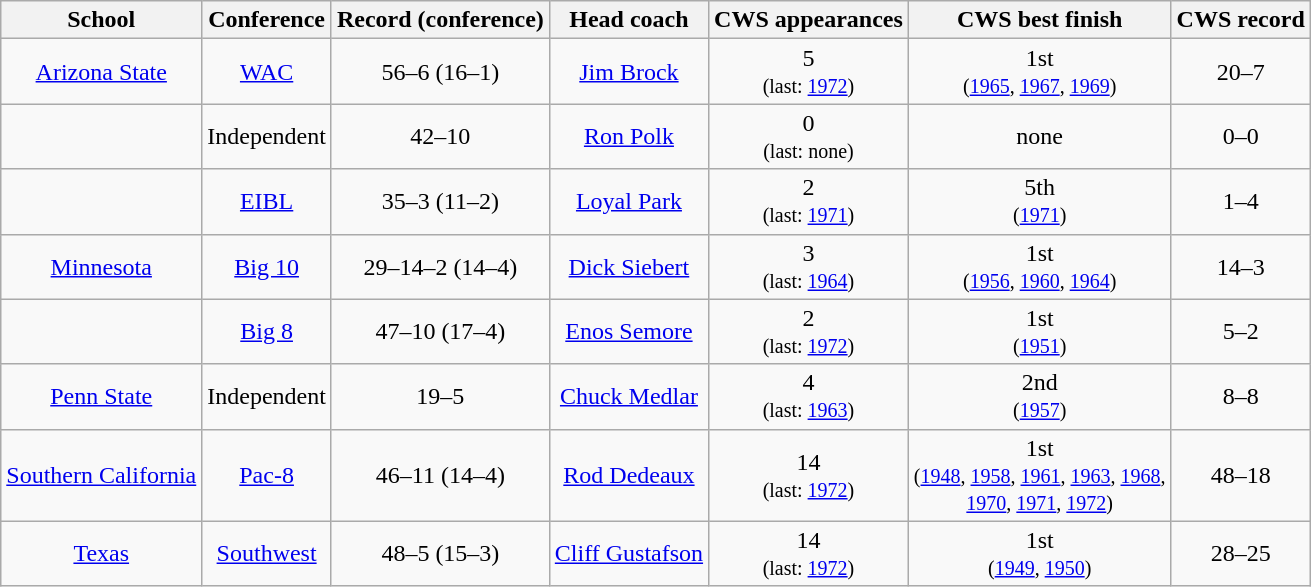<table class="wikitable">
<tr>
<th>School</th>
<th>Conference</th>
<th>Record (conference)</th>
<th>Head coach</th>
<th>CWS appearances</th>
<th>CWS best finish</th>
<th>CWS record</th>
</tr>
<tr align=center>
<td><a href='#'>Arizona State</a></td>
<td><a href='#'>WAC</a></td>
<td>56–6 (16–1)</td>
<td><a href='#'>Jim Brock</a></td>
<td>5<br><small>(last: <a href='#'>1972</a>)</small></td>
<td>1st<br><small>(<a href='#'>1965</a>, <a href='#'>1967</a>, <a href='#'>1969</a>)</small></td>
<td>20–7</td>
</tr>
<tr align=center>
<td></td>
<td>Independent</td>
<td>42–10</td>
<td><a href='#'>Ron Polk</a></td>
<td>0<br><small>(last: none)</small></td>
<td>none</td>
<td>0–0</td>
</tr>
<tr align=center>
<td></td>
<td><a href='#'>EIBL</a></td>
<td>35–3 (11–2)</td>
<td><a href='#'>Loyal Park</a></td>
<td>2<br><small>(last: <a href='#'>1971</a>)</small></td>
<td>5th<br><small>(<a href='#'>1971</a>)</small></td>
<td>1–4</td>
</tr>
<tr align=center>
<td><a href='#'>Minnesota</a></td>
<td><a href='#'>Big 10</a></td>
<td>29–14–2 (14–4)</td>
<td><a href='#'>Dick Siebert</a></td>
<td>3<br><small>(last: <a href='#'>1964</a>)</small></td>
<td>1st<br><small>(<a href='#'>1956</a>, <a href='#'>1960</a>, <a href='#'>1964</a>)</small></td>
<td>14–3</td>
</tr>
<tr align=center>
<td></td>
<td><a href='#'>Big 8</a></td>
<td>47–10 (17–4)</td>
<td><a href='#'>Enos Semore</a></td>
<td>2<br><small>(last: <a href='#'>1972</a>)</small></td>
<td>1st<br><small>(<a href='#'>1951</a>)</small></td>
<td>5–2</td>
</tr>
<tr align=center>
<td><a href='#'>Penn State</a></td>
<td>Independent</td>
<td>19–5</td>
<td><a href='#'>Chuck Medlar</a></td>
<td>4<br><small>(last: <a href='#'>1963</a>)</small></td>
<td>2nd<br><small>(<a href='#'>1957</a>)</small></td>
<td>8–8</td>
</tr>
<tr align=center>
<td><a href='#'>Southern California</a></td>
<td><a href='#'>Pac-8</a></td>
<td>46–11 (14–4)</td>
<td><a href='#'>Rod Dedeaux</a></td>
<td>14<br><small>(last: <a href='#'>1972</a>)</small></td>
<td>1st<br><small>(<a href='#'>1948</a>, <a href='#'>1958</a>, <a href='#'>1961</a>, <a href='#'>1963</a>, <a href='#'>1968</a>, <br><a href='#'>1970</a>, <a href='#'>1971</a>, <a href='#'>1972</a>)</small></td>
<td>48–18</td>
</tr>
<tr align=center>
<td><a href='#'>Texas</a></td>
<td><a href='#'>Southwest</a></td>
<td>48–5 (15–3)</td>
<td><a href='#'>Cliff Gustafson</a></td>
<td>14<br><small>(last: <a href='#'>1972</a>)</small></td>
<td>1st<br><small>(<a href='#'>1949</a>, <a href='#'>1950</a>)</small></td>
<td>28–25</td>
</tr>
</table>
